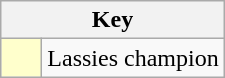<table class="wikitable" style="text-align: center;">
<tr>
<th colspan=2>Key</th>
</tr>
<tr>
<td style="background:#ffffcc; width:20px;"></td>
<td align=left>Lassies champion</td>
</tr>
</table>
